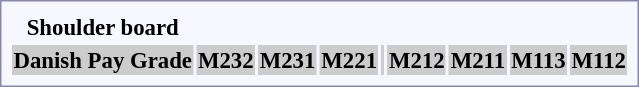<table style="border:1px solid #8888aa; background-color:#f7f8ff; padding:5px; font-size:95%; margin: 0px 12px 12px 0px;">
<tr style="text-align:center;">
<td><strong>Shoulder board</strong></td>
<td colspan=6></td>
<td colspan=2></td>
<td colspan=2></td>
<td colspan=6></td>
<td colspan=3></td>
<td colspan=3></td>
<td colspan=4></td>
<td colspan=2></td>
<td colspan=6></td>
<td colspan=2></td>
</tr>
<tr style="background-color:#CCCCCC; width: 100%">
<th>Danish Pay Grade</th>
<th colspan=6>M232</th>
<th colspan=2>M231</th>
<th colspan=2>M221</th>
<th colspan=6></th>
<th colspan=3>M212</th>
<th colspan=3>M211</th>
<th colspan=4>M113</th>
<th colspan=10>M112</th>
</tr>
</table>
